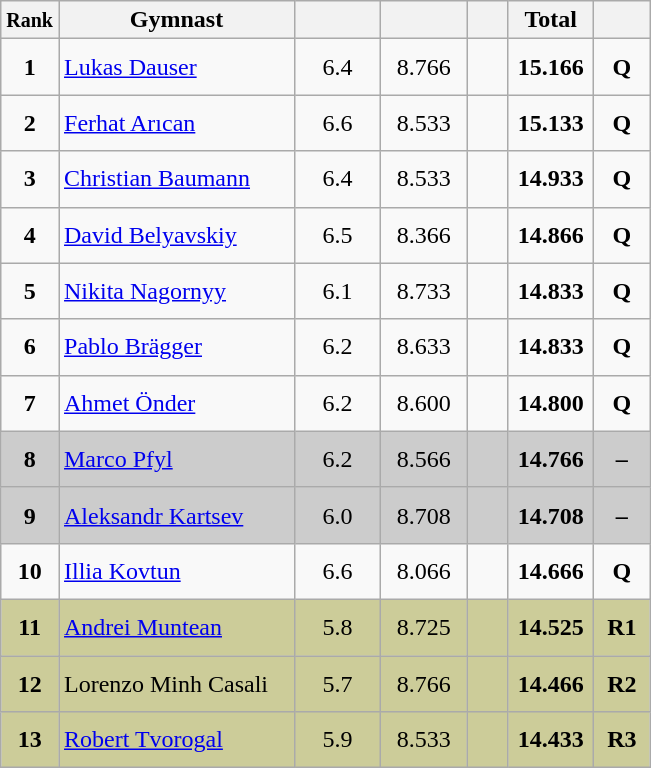<table style="text-align:center;" class="wikitable sortable">
<tr>
<th scope="col" style="width:15px;"><small>Rank</small></th>
<th scope="col" style="width:150px;">Gymnast</th>
<th scope="col" style="width:50px;"><small></small></th>
<th scope="col" style="width:50px;"><small></small></th>
<th scope="col" style="width:20px;"><small></small></th>
<th scope="col" style="width:50px;">Total</th>
<th scope="col" style="width:30px;"><small></small></th>
</tr>
<tr>
<td scope="row" style="text-align:center"><strong>1</strong></td>
<td style="height:30px; text-align:left;"> <a href='#'>Lukas Dauser</a></td>
<td>6.4</td>
<td>8.766</td>
<td></td>
<td><strong>15.166</strong></td>
<td><strong>Q</strong></td>
</tr>
<tr>
<td scope="row" style="text-align:center"><strong>2</strong></td>
<td style="height:30px; text-align:left;"> <a href='#'>Ferhat Arıcan</a></td>
<td>6.6</td>
<td>8.533</td>
<td></td>
<td><strong>15.133</strong></td>
<td><strong>Q</strong></td>
</tr>
<tr>
<td scope="row" style="text-align:center"><strong>3</strong></td>
<td style="height:30px; text-align:left;"> <a href='#'>Christian Baumann</a></td>
<td>6.4</td>
<td>8.533</td>
<td></td>
<td><strong>14.933</strong></td>
<td><strong>Q</strong></td>
</tr>
<tr>
<td scope="row" style="text-align:center"><strong>4</strong></td>
<td style="height:30px; text-align:left;"> <a href='#'>David Belyavskiy</a></td>
<td>6.5</td>
<td>8.366</td>
<td></td>
<td><strong>14.866</strong></td>
<td><strong>Q</strong></td>
</tr>
<tr>
<td scope="row" style="text-align:center"><strong>5</strong></td>
<td style="height:30px; text-align:left;"> <a href='#'>Nikita Nagornyy</a></td>
<td>6.1</td>
<td>8.733</td>
<td></td>
<td><strong>14.833</strong></td>
<td><strong>Q</strong></td>
</tr>
<tr>
<td scope="row" style="text-align:center"><strong>6</strong></td>
<td style="height:30px; text-align:left;"> <a href='#'>Pablo Brägger</a></td>
<td>6.2</td>
<td>8.633</td>
<td></td>
<td><strong>14.833</strong></td>
<td><strong>Q</strong></td>
</tr>
<tr>
<td scope="row" style="text-align:center"><strong>7</strong></td>
<td style="height:30px; text-align:left;"> <a href='#'>Ahmet Önder</a></td>
<td>6.2</td>
<td>8.600</td>
<td></td>
<td><strong>14.800</strong></td>
<td><strong>Q</strong></td>
</tr>
<tr style="background:#cccccc;">
<td scope="row" style="text-align:center"><strong>8</strong></td>
<td style="height:30px; text-align:left;"> <a href='#'>Marco Pfyl</a></td>
<td>6.2</td>
<td>8.566</td>
<td></td>
<td><strong>14.766</strong></td>
<td><strong>–</strong></td>
</tr>
<tr style="background:#cccccc;">
<td scope="row" style="text-align:center"><strong>9</strong></td>
<td style="height:30px; text-align:left;"> <a href='#'>Aleksandr Kartsev</a></td>
<td>6.0</td>
<td>8.708</td>
<td></td>
<td><strong>14.708</strong></td>
<td><strong>–</strong></td>
</tr>
<tr>
<td scope="row" style="text-align:center"><strong>10</strong></td>
<td style="height:30px; text-align:left;"> <a href='#'>Illia Kovtun</a></td>
<td>6.6</td>
<td>8.066</td>
<td></td>
<td><strong>14.666</strong></td>
<td><strong>Q</strong></td>
</tr>
<tr style="background:#cccc99;">
<td scope="row" style="text-align:center"><strong>11</strong></td>
<td style="height:30px; text-align:left;"> <a href='#'>Andrei Muntean</a></td>
<td>5.8</td>
<td>8.725</td>
<td></td>
<td><strong>14.525</strong></td>
<td><strong>R1</strong></td>
</tr>
<tr style="background:#cccc99;">
<td scope="row" style="text-align:center"><strong>12</strong></td>
<td style="height:30px; text-align:left;"> Lorenzo Minh Casali</td>
<td>5.7</td>
<td>8.766</td>
<td></td>
<td><strong>14.466</strong></td>
<td><strong>R2</strong></td>
</tr>
<tr style="background:#cccc99;">
<td scope="row" style="text-align:center"><strong>13</strong></td>
<td style="height:30px; text-align:left;"> <a href='#'>Robert Tvorogal</a></td>
<td>5.9</td>
<td>8.533</td>
<td></td>
<td><strong>14.433</strong></td>
<td><strong>R3</strong></td>
</tr>
</table>
